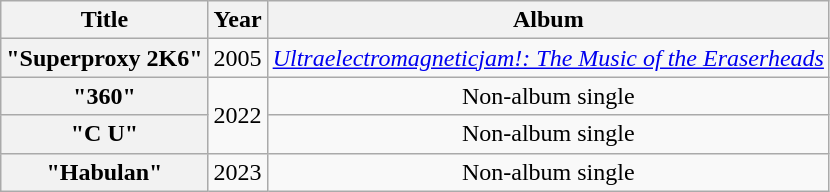<table class="wikitable sortable plainrowheaders" style="text-align:center;">
<tr>
<th scope="col">Title</th>
<th scope="col">Year</th>
<th scope="col">Album</th>
</tr>
<tr>
<th scope="row">"Superproxy 2K6" </th>
<td>2005</td>
<td><em><a href='#'>Ultraelectromagneticjam!: The Music of the Eraserheads</a></em></td>
</tr>
<tr>
<th scope="row">"360" </th>
<td rowspan="2">2022</td>
<td>Non-album single</td>
</tr>
<tr>
<th scope="row">"C U" </th>
<td>Non-album single</td>
</tr>
<tr>
<th scope="row">"Habulan" </th>
<td>2023</td>
<td>Non-album single</td>
</tr>
</table>
